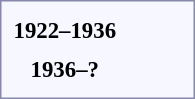<table style="border:1px solid #8888aa; background-color:#f7f8ff; padding:5px; font-size:95%; margin: 0px 12px 12px 0px; text-align:center;">
<tr>
<td rowspan=2><strong>1922–1936</strong></td>
<td colspan=2></td>
<td colspan=2></td>
<td colspan=2></td>
<td colspan=2></td>
<td colspan=2 rowspan=2></td>
</tr>
<tr>
<td colspan=2><br></td>
<td colspan=2><br></td>
<td colspan=2><br></td>
<td colspan=2><br></td>
<td colspan=2><br></td>
<td colspan=2><br></td>
<td colspan=2><br></td>
<td colspan=2><br></td>
<td colspan=3><br></td>
<td colspan=3><br></td>
</tr>
<tr>
<td rowspan=2><strong>1936–?</strong></td>
<td colspan=2></td>
<td colspan=2></td>
<td colspan=2></td>
<td colspan=2></td>
<td colspan=2 rowspan=2></td>
<td colspan=2></td>
<td colspan=2></td>
<td colspan=2></td>
<td colspan=2></td>
<td colspan=3></td>
<td colspan=3></td>
</tr>
<tr>
<td colspan=2><br></td>
<td colspan=2><br></td>
<td colspan=2><br></td>
<td colspan=2><br></td>
<td colspan=2><br></td>
<td colspan=2><br></td>
<td colspan=2><br></td>
<td colspan=2><br></td>
<td colspan=3><br></td>
<td colspan=3><br></td>
</tr>
</table>
